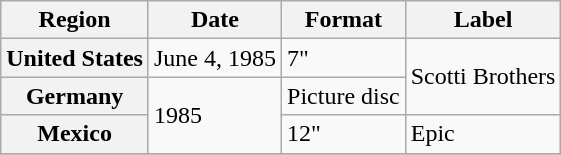<table class="wikitable plainrowheaders unsortable">
<tr>
<th>Region</th>
<th>Date</th>
<th>Format</th>
<th>Label</th>
</tr>
<tr>
<th scope="row">United States</th>
<td>June 4, 1985</td>
<td>7"</td>
<td rowspan="2">Scotti Brothers</td>
</tr>
<tr>
<th scope="row">Germany</th>
<td rowspan="2">1985</td>
<td>Picture disc</td>
</tr>
<tr>
<th scope="row">Mexico</th>
<td>12"</td>
<td>Epic</td>
</tr>
<tr>
</tr>
</table>
